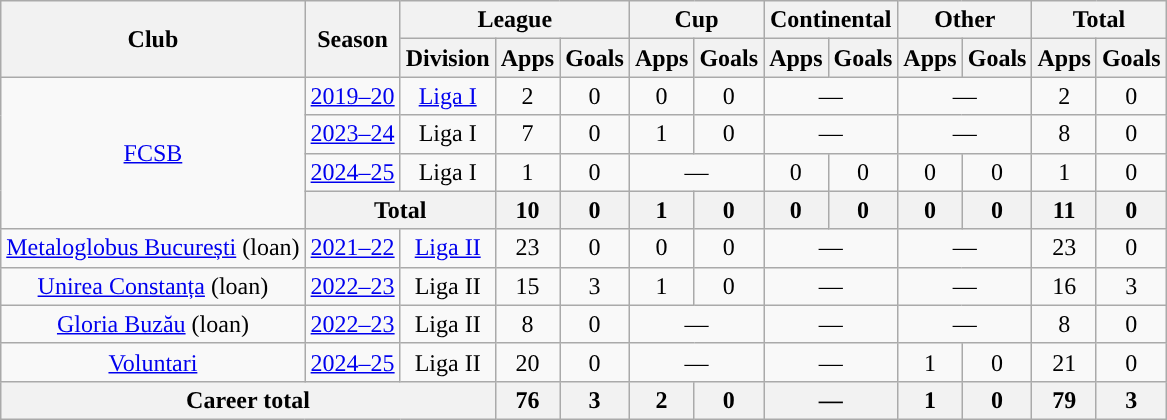<table class="wikitable" style="text-align: center">
<tr>
<th rowspan="2">Club</th>
<th rowspan="2">Season</th>
<th colspan="3">League</th>
<th colspan="2">Cup</th>
<th colspan="2">Continental</th>
<th colspan="2">Other</th>
<th colspan="2">Total</th>
</tr>
<tr>
<th>Division</th>
<th>Apps</th>
<th>Goals</th>
<th>Apps</th>
<th>Goals</th>
<th>Apps</th>
<th>Goals</th>
<th>Apps</th>
<th>Goals</th>
<th>Apps</th>
<th>Goals</th>
</tr>
<tr>
<td rowspan="4"><a href='#'>FCSB</a></td>
<td><a href='#'>2019–20</a></td>
<td><a href='#'>Liga I</a></td>
<td>2</td>
<td>0</td>
<td>0</td>
<td>0</td>
<td colspan="2">—</td>
<td colspan="2">—</td>
<td>2</td>
<td>0</td>
</tr>
<tr>
<td><a href='#'>2023–24</a></td>
<td>Liga I</td>
<td>7</td>
<td>0</td>
<td>1</td>
<td>0</td>
<td colspan="2">—</td>
<td colspan="2">—</td>
<td>8</td>
<td>0</td>
</tr>
<tr>
<td><a href='#'>2024–25</a></td>
<td>Liga I</td>
<td>1</td>
<td>0</td>
<td colspan="2">—</td>
<td>0</td>
<td>0</td>
<td>0</td>
<td>0</td>
<td>1</td>
<td>0</td>
</tr>
<tr>
<th colspan="2">Total</th>
<th>10</th>
<th>0</th>
<th>1</th>
<th>0</th>
<th>0</th>
<th>0</th>
<th>0</th>
<th>0</th>
<th>11</th>
<th>0</th>
</tr>
<tr>
<td><a href='#'>Metaloglobus București</a> (loan)</td>
<td><a href='#'>2021–22</a></td>
<td><a href='#'>Liga II</a></td>
<td>23</td>
<td>0</td>
<td>0</td>
<td>0</td>
<td colspan="2">—</td>
<td colspan="2">—</td>
<td>23</td>
<td>0</td>
</tr>
<tr>
<td><a href='#'>Unirea Constanța</a> (loan)</td>
<td><a href='#'>2022–23</a></td>
<td>Liga II</td>
<td>15</td>
<td>3</td>
<td>1</td>
<td>0</td>
<td colspan="2">—</td>
<td colspan="2">—</td>
<td>16</td>
<td>3</td>
</tr>
<tr>
<td><a href='#'>Gloria Buzău</a> (loan)</td>
<td><a href='#'>2022–23</a></td>
<td>Liga II</td>
<td>8</td>
<td>0</td>
<td colspan="2">—</td>
<td colspan="2">—</td>
<td colspan="2">—</td>
<td>8</td>
<td>0</td>
</tr>
<tr>
<td><a href='#'>Voluntari</a></td>
<td><a href='#'>2024–25</a></td>
<td>Liga II</td>
<td>20</td>
<td>0</td>
<td colspan="2">—</td>
<td colspan="2">—</td>
<td>1</td>
<td>0</td>
<td>21</td>
<td>0</td>
</tr>
<tr>
<th colspan="3"><strong>Career total</strong></th>
<th>76</th>
<th>3</th>
<th>2</th>
<th>0</th>
<th colspan="2">—</th>
<th>1</th>
<th>0</th>
<th>79</th>
<th>3</th>
</tr>
</table>
